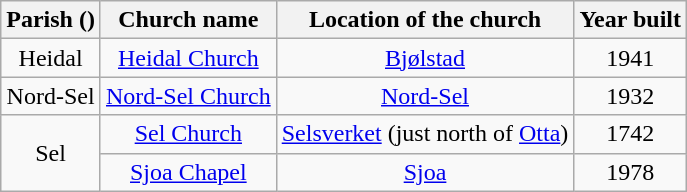<table class="wikitable" style="text-align:center">
<tr>
<th>Parish ()</th>
<th>Church name</th>
<th>Location of the church</th>
<th>Year built</th>
</tr>
<tr>
<td rowspan="1">Heidal</td>
<td><a href='#'>Heidal Church</a></td>
<td><a href='#'>Bjølstad</a></td>
<td>1941</td>
</tr>
<tr>
<td rowspan="1">Nord-Sel</td>
<td><a href='#'>Nord-Sel Church</a></td>
<td><a href='#'>Nord-Sel</a></td>
<td>1932</td>
</tr>
<tr>
<td rowspan="2">Sel</td>
<td><a href='#'>Sel Church</a></td>
<td><a href='#'>Selsverket</a> (just north of <a href='#'>Otta</a>)</td>
<td>1742</td>
</tr>
<tr>
<td><a href='#'>Sjoa Chapel</a></td>
<td><a href='#'>Sjoa</a></td>
<td>1978</td>
</tr>
</table>
